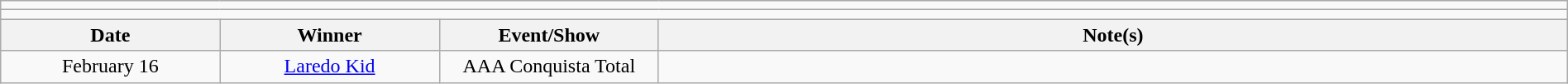<table class="wikitable" style="text-align:center; width:100%;">
<tr>
<td colspan="4"></td>
</tr>
<tr>
<td colspan="4"><strong></strong></td>
</tr>
<tr>
<th width=14%>Date</th>
<th width=14%>Winner</th>
<th width=14%>Event/Show</th>
<th width=58%>Note(s)</th>
</tr>
<tr>
<td>February 16</td>
<td><a href='#'>Laredo Kid</a></td>
<td>AAA Conquista Total</td>
<td></td>
</tr>
</table>
